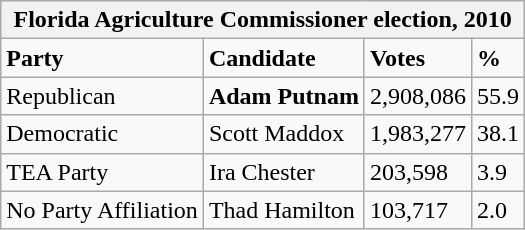<table class="wikitable">
<tr>
<th colspan="4">Florida Agriculture Commissioner election, 2010</th>
</tr>
<tr>
<td><strong>Party</strong></td>
<td><strong>Candidate</strong></td>
<td><strong>Votes</strong></td>
<td><strong>%</strong></td>
</tr>
<tr>
<td>Republican</td>
<td><strong>Adam  Putnam</strong></td>
<td>2,908,086</td>
<td>55.9</td>
</tr>
<tr>
<td>Democratic</td>
<td>Scott Maddox</td>
<td>1,983,277</td>
<td>38.1</td>
</tr>
<tr>
<td>TEA Party</td>
<td>Ira Chester</td>
<td>203,598</td>
<td>3.9</td>
</tr>
<tr>
<td>No Party Affiliation</td>
<td>Thad Hamilton</td>
<td>103,717</td>
<td>2.0</td>
</tr>
</table>
